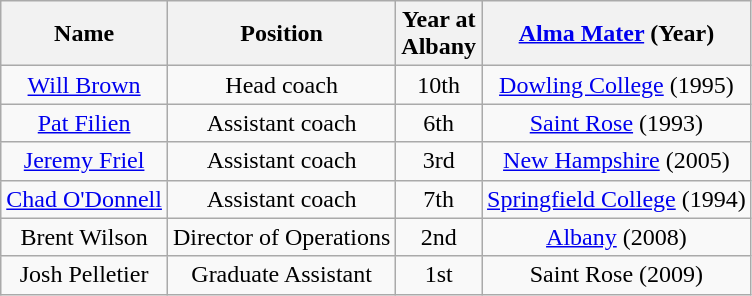<table class="wikitable">
<tr align="center">
<th>Name</th>
<th>Position</th>
<th>Year at <br> Albany</th>
<th><a href='#'>Alma Mater</a> (Year)</th>
</tr>
<tr align="center">
<td><a href='#'>Will Brown</a></td>
<td>Head coach</td>
<td>10th</td>
<td><a href='#'>Dowling College</a> (1995)</td>
</tr>
<tr align="center">
<td><a href='#'>Pat Filien</a></td>
<td>Assistant coach</td>
<td>6th</td>
<td><a href='#'>Saint Rose</a> (1993)</td>
</tr>
<tr align="center">
<td><a href='#'>Jeremy Friel</a></td>
<td>Assistant coach</td>
<td>3rd</td>
<td><a href='#'>New Hampshire</a> (2005)</td>
</tr>
<tr align="center">
<td><a href='#'>Chad O'Donnell</a></td>
<td>Assistant coach</td>
<td>7th</td>
<td><a href='#'>Springfield College</a> (1994)</td>
</tr>
<tr align="center">
<td>Brent Wilson</td>
<td>Director of Operations</td>
<td>2nd</td>
<td><a href='#'>Albany</a> (2008)</td>
</tr>
<tr align="center">
<td>Josh Pelletier</td>
<td>Graduate Assistant</td>
<td>1st</td>
<td>Saint Rose (2009)</td>
</tr>
</table>
